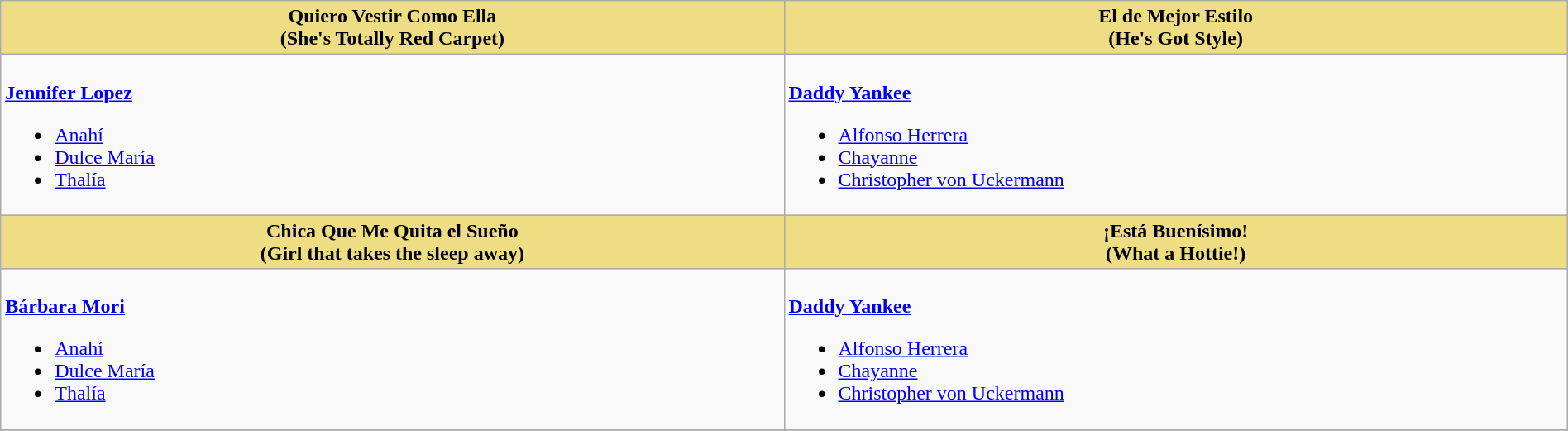<table class="wikitable" style="width:100%">
<tr>
<th style="background:#EEDD82; width:50%">Quiero Vestir Como Ella <br>(She's Totally Red Carpet)</th>
<th style="background:#EEDD82; width:50%">El de Mejor Estilo <br>(He's Got Style)</th>
</tr>
<tr>
<td valign="top"><br><strong><a href='#'>Jennifer Lopez</a></strong><ul><li><a href='#'>Anahí</a></li><li><a href='#'>Dulce María</a></li><li><a href='#'>Thalía</a></li></ul></td>
<td valign="top"><br><strong><a href='#'>Daddy Yankee</a></strong><ul><li><a href='#'>Alfonso Herrera</a></li><li><a href='#'>Chayanne</a></li><li><a href='#'>Christopher von Uckermann</a></li></ul></td>
</tr>
<tr>
<th style="background:#EEDD82; width:50%">Chica Que Me Quita el Sueño <br>(Girl that takes the sleep away)</th>
<th style="background:#EEDD82; width:50%">¡Está Buenísimo! <br>(What a Hottie!)</th>
</tr>
<tr>
<td valign="top"><br><strong><a href='#'>Bárbara Mori</a></strong><ul><li><a href='#'>Anahí</a></li><li><a href='#'>Dulce María</a></li><li><a href='#'>Thalía</a></li></ul></td>
<td valign="top"><br><strong><a href='#'>Daddy Yankee</a></strong><ul><li><a href='#'>Alfonso Herrera</a></li><li><a href='#'>Chayanne</a></li><li><a href='#'>Christopher von Uckermann</a></li></ul></td>
</tr>
<tr>
</tr>
</table>
